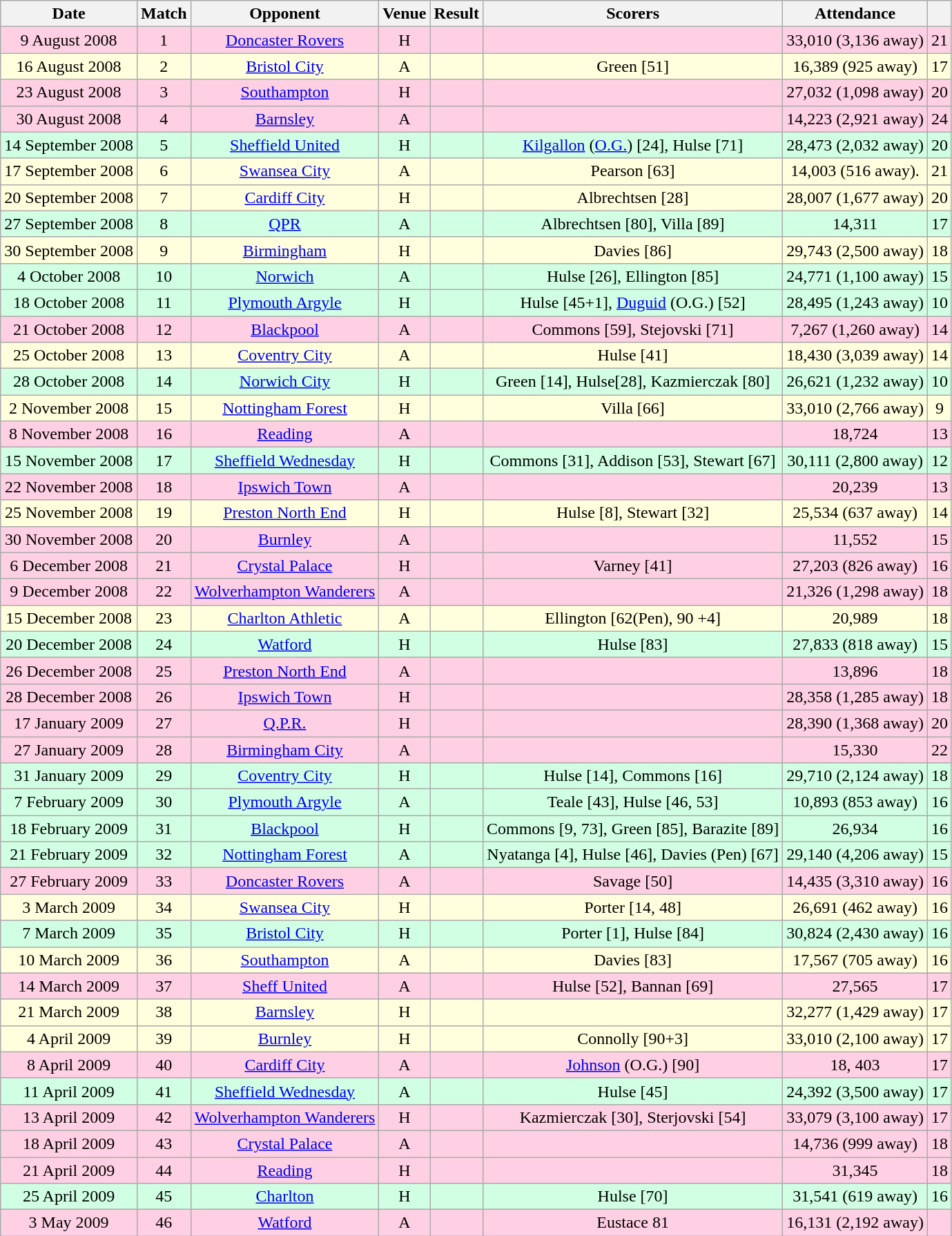<table class="wikitable sortable" style="text-align:center">
<tr>
<th>Date</th>
<th>Match</th>
<th>Opponent</th>
<th>Venue</th>
<th>Result</th>
<th>Scorers</th>
<th>Attendance</th>
<th></th>
</tr>
<tr bgcolor="#ffd0e3">
<td>9 August 2008</td>
<td>1</td>
<td><a href='#'>Doncaster Rovers</a></td>
<td>H</td>
<td></td>
<td></td>
<td>33,010 (3,136 away)</td>
<td>21</td>
</tr>
<tr bgcolor="#ffffdd">
<td>16 August 2008</td>
<td>2</td>
<td><a href='#'>Bristol City</a></td>
<td>A</td>
<td></td>
<td>Green [51]</td>
<td>16,389 (925 away)</td>
<td>17</td>
</tr>
<tr bgcolor="#ffd0e3">
<td>23 August 2008</td>
<td>3</td>
<td><a href='#'>Southampton</a></td>
<td>H</td>
<td></td>
<td></td>
<td>27,032 (1,098 away)</td>
<td>20</td>
</tr>
<tr bgcolor="#ffd0e3">
<td>30 August 2008</td>
<td>4</td>
<td><a href='#'>Barnsley</a></td>
<td>A</td>
<td></td>
<td></td>
<td>14,223 (2,921 away)</td>
<td>24</td>
</tr>
<tr bgcolor="#d0ffe3">
<td>14 September 2008</td>
<td>5</td>
<td><a href='#'>Sheffield United</a></td>
<td>H</td>
<td></td>
<td><a href='#'>Kilgallon</a> (<a href='#'>O.G.</a>) [24], Hulse [71]</td>
<td>28,473 (2,032 away)</td>
<td>20</td>
</tr>
<tr bgcolor="#ffffdd">
<td>17 September 2008</td>
<td>6</td>
<td><a href='#'>Swansea City</a></td>
<td>A</td>
<td></td>
<td>Pearson [63]</td>
<td>14,003 (516 away).</td>
<td>21</td>
</tr>
<tr bgcolor="#ffffdd">
<td>20 September 2008</td>
<td>7</td>
<td><a href='#'>Cardiff City</a></td>
<td>H</td>
<td></td>
<td>Albrechtsen [28]</td>
<td>28,007 (1,677 away)</td>
<td>20</td>
</tr>
<tr bgcolor="#d0ffe3">
<td>27 September 2008</td>
<td>8</td>
<td><a href='#'>QPR</a></td>
<td>A</td>
<td></td>
<td>Albrechtsen [80], Villa [89]</td>
<td>14,311</td>
<td>17</td>
</tr>
<tr bgcolor="#ffffdd">
<td>30 September 2008</td>
<td>9</td>
<td><a href='#'>Birmingham</a></td>
<td>H</td>
<td></td>
<td>Davies [86]</td>
<td>29,743 (2,500 away)</td>
<td>18</td>
</tr>
<tr bgcolor="#d0ffe3">
<td>4 October 2008</td>
<td>10</td>
<td><a href='#'>Norwich</a></td>
<td>A</td>
<td></td>
<td>Hulse [26], Ellington [85]</td>
<td>24,771 (1,100 away)</td>
<td>15</td>
</tr>
<tr bgcolor="#d0ffe3">
<td>18 October 2008</td>
<td>11</td>
<td><a href='#'>Plymouth Argyle</a></td>
<td>H</td>
<td></td>
<td>Hulse [45+1], <a href='#'>Duguid</a> (O.G.) [52]</td>
<td>28,495 (1,243 away)</td>
<td>10</td>
</tr>
<tr bgcolor="#ffd0e3">
<td>21 October 2008</td>
<td>12</td>
<td><a href='#'>Blackpool</a></td>
<td>A</td>
<td></td>
<td>Commons [59], Stejovski [71]</td>
<td>7,267 (1,260 away)</td>
<td>14</td>
</tr>
<tr bgcolor="#ffffdd">
<td>25 October 2008</td>
<td>13</td>
<td><a href='#'>Coventry City</a></td>
<td>A</td>
<td></td>
<td>Hulse [41]</td>
<td>18,430 (3,039 away)</td>
<td>14</td>
</tr>
<tr bgcolor="#d0ffe3">
<td>28 October 2008</td>
<td>14</td>
<td><a href='#'>Norwich City</a></td>
<td>H</td>
<td></td>
<td>Green [14], Hulse[28], Kazmierczak [80]</td>
<td>26,621 (1,232 away)</td>
<td>10</td>
</tr>
<tr bgcolor="#ffffdd">
<td>2 November 2008</td>
<td>15</td>
<td><a href='#'>Nottingham Forest</a></td>
<td>H</td>
<td></td>
<td>Villa [66]</td>
<td>33,010 (2,766 away)</td>
<td>9</td>
</tr>
<tr bgcolor="#ffd0e3">
<td>8 November 2008</td>
<td>16</td>
<td><a href='#'>Reading</a></td>
<td>A</td>
<td></td>
<td></td>
<td>18,724</td>
<td>13</td>
</tr>
<tr bgcolor="#d0ffe3">
<td>15 November 2008</td>
<td>17</td>
<td><a href='#'>Sheffield Wednesday</a></td>
<td>H</td>
<td></td>
<td>Commons [31], Addison [53], Stewart [67]</td>
<td>30,111 (2,800 away)</td>
<td>12</td>
</tr>
<tr bgcolor="#ffd0e3">
<td>22 November 2008</td>
<td>18</td>
<td><a href='#'>Ipswich Town</a></td>
<td>A</td>
<td></td>
<td></td>
<td>20,239</td>
<td>13</td>
</tr>
<tr bgcolor="#ffffdd">
<td>25 November 2008</td>
<td>19</td>
<td><a href='#'>Preston North End</a></td>
<td>H</td>
<td></td>
<td>Hulse [8], Stewart [32]</td>
<td>25,534 (637 away)</td>
<td>14</td>
</tr>
<tr bgcolor="#ffd0e3">
<td>30 November 2008</td>
<td>20</td>
<td><a href='#'>Burnley</a></td>
<td>A</td>
<td></td>
<td></td>
<td>11,552</td>
<td>15</td>
</tr>
<tr bgcolor="#ffd0e3">
<td>6 December 2008</td>
<td>21</td>
<td><a href='#'>Crystal Palace</a></td>
<td>H</td>
<td></td>
<td>Varney [41]</td>
<td>27,203 (826 away)</td>
<td>16</td>
</tr>
<tr bgcolor="#ffd0e3">
<td>9 December 2008</td>
<td>22</td>
<td><a href='#'>Wolverhampton Wanderers</a></td>
<td>A</td>
<td></td>
<td></td>
<td>21,326 (1,298 away)</td>
<td>18</td>
</tr>
<tr bgcolor="#ffffdd">
<td>15 December 2008</td>
<td>23</td>
<td><a href='#'>Charlton Athletic</a></td>
<td>A</td>
<td></td>
<td>Ellington [62(Pen), 90 +4]</td>
<td>20,989</td>
<td>18</td>
</tr>
<tr bgcolor="#d0ffe3">
<td>20 December 2008</td>
<td>24</td>
<td><a href='#'>Watford</a></td>
<td>H</td>
<td></td>
<td>Hulse [83]</td>
<td>27,833 (818 away)</td>
<td>15</td>
</tr>
<tr bgcolor="#ffd0e3">
<td>26 December 2008</td>
<td>25</td>
<td><a href='#'>Preston North End</a></td>
<td>A</td>
<td></td>
<td></td>
<td>13,896</td>
<td>18</td>
</tr>
<tr bgcolor="#ffd0e3">
<td>28 December 2008</td>
<td>26</td>
<td><a href='#'>Ipswich Town</a></td>
<td>H</td>
<td></td>
<td></td>
<td>28,358 (1,285 away)</td>
<td>18</td>
</tr>
<tr bgcolor="#ffd0e3">
<td>17 January 2009</td>
<td>27</td>
<td><a href='#'>Q.P.R.</a></td>
<td>H</td>
<td></td>
<td></td>
<td>28,390 (1,368 away)</td>
<td>20</td>
</tr>
<tr bgcolor="#ffd0e3">
<td>27 January 2009</td>
<td>28</td>
<td><a href='#'>Birmingham City</a></td>
<td>A</td>
<td></td>
<td></td>
<td>15,330</td>
<td>22</td>
</tr>
<tr bgcolor="#d0ffe3">
<td>31 January 2009</td>
<td>29</td>
<td><a href='#'>Coventry City</a></td>
<td>H</td>
<td></td>
<td>Hulse [14], Commons [16]</td>
<td>29,710 (2,124 away)</td>
<td>18</td>
</tr>
<tr bgcolor="#d0ffe3">
<td>7 February 2009</td>
<td>30</td>
<td><a href='#'>Plymouth Argyle</a></td>
<td>A</td>
<td></td>
<td>Teale [43], Hulse [46, 53]</td>
<td>10,893 (853 away)</td>
<td>16</td>
</tr>
<tr bgcolor="#d0ffe3">
<td>18 February 2009</td>
<td>31</td>
<td><a href='#'>Blackpool</a></td>
<td>H</td>
<td></td>
<td>Commons [9, 73], Green [85], Barazite [89]</td>
<td>26,934</td>
<td>16</td>
</tr>
<tr bgcolor="#d0ffe3">
<td>21 February 2009</td>
<td>32</td>
<td><a href='#'>Nottingham Forest</a></td>
<td>A</td>
<td></td>
<td>Nyatanga [4], Hulse [46], Davies (Pen) [67]</td>
<td>29,140 (4,206 away)</td>
<td>15</td>
</tr>
<tr bgcolor="#ffd0e3">
<td>27 February 2009</td>
<td>33</td>
<td><a href='#'>Doncaster Rovers</a></td>
<td>A</td>
<td></td>
<td>Savage [50]</td>
<td>14,435 (3,310 away)</td>
<td>16</td>
</tr>
<tr bgcolor="#ffffdd">
<td>3 March 2009</td>
<td>34</td>
<td><a href='#'>Swansea City</a></td>
<td>H</td>
<td></td>
<td>Porter [14, 48]</td>
<td>26,691 (462 away)</td>
<td>16</td>
</tr>
<tr bgcolor="#d0ffe3">
<td>7 March 2009</td>
<td>35</td>
<td><a href='#'>Bristol City</a></td>
<td>H</td>
<td></td>
<td>Porter [1], Hulse [84]</td>
<td>30,824 (2,430 away)</td>
<td>16</td>
</tr>
<tr bgcolor="#ffffdd">
<td>10 March 2009</td>
<td>36</td>
<td><a href='#'>Southampton</a></td>
<td>A</td>
<td></td>
<td>Davies [83]</td>
<td>17,567 (705 away)</td>
<td>16</td>
</tr>
<tr bgcolor="#ffd0e3">
<td>14 March 2009</td>
<td>37</td>
<td><a href='#'>Sheff United</a></td>
<td>A</td>
<td></td>
<td>Hulse [52], Bannan [69]</td>
<td>27,565</td>
<td>17</td>
</tr>
<tr bgcolor="#ffffdd">
<td>21 March 2009</td>
<td>38</td>
<td><a href='#'>Barnsley</a></td>
<td>H</td>
<td></td>
<td></td>
<td>32,277 (1,429 away)</td>
<td>17</td>
</tr>
<tr bgcolor="#ffffdd">
<td>4 April 2009</td>
<td>39</td>
<td><a href='#'>Burnley</a></td>
<td>H</td>
<td></td>
<td>Connolly [90+3]</td>
<td>33,010 (2,100 away)</td>
<td>17</td>
</tr>
<tr bgcolor="#ffd0e3">
<td>8 April 2009</td>
<td>40</td>
<td><a href='#'>Cardiff City</a></td>
<td>A</td>
<td></td>
<td><a href='#'>Johnson</a> (O.G.) [90]</td>
<td>18, 403</td>
<td>17</td>
</tr>
<tr bgcolor="#d0ffe3">
<td>11 April 2009</td>
<td>41</td>
<td><a href='#'>Sheffield Wednesday</a></td>
<td>A</td>
<td></td>
<td>Hulse [45]</td>
<td>24,392 (3,500 away)</td>
<td>17</td>
</tr>
<tr bgcolor="#ffd0e3">
<td>13 April 2009</td>
<td>42</td>
<td><a href='#'>Wolverhampton Wanderers</a></td>
<td>H</td>
<td></td>
<td>Kazmierczak [30], Sterjovski [54]</td>
<td>33,079 (3,100 away)</td>
<td>17</td>
</tr>
<tr bgcolor="#ffd0e3">
<td>18 April 2009</td>
<td>43</td>
<td><a href='#'>Crystal Palace</a></td>
<td>A</td>
<td></td>
<td></td>
<td>14,736 (999 away)</td>
<td>18</td>
</tr>
<tr bgcolor="#ffd0e3">
<td>21 April 2009</td>
<td>44</td>
<td><a href='#'>Reading</a></td>
<td>H</td>
<td></td>
<td></td>
<td>31,345</td>
<td>18</td>
</tr>
<tr bgcolor="#d0ffe3">
<td>25 April 2009</td>
<td>45</td>
<td><a href='#'>Charlton</a></td>
<td>H</td>
<td></td>
<td>Hulse [70]</td>
<td>31,541 (619 away)</td>
<td>16</td>
</tr>
<tr bgcolor="#ffd0e3">
<td>3 May 2009</td>
<td>46</td>
<td><a href='#'>Watford</a></td>
<td>A</td>
<td></td>
<td>Eustace 81</td>
<td>16,131 (2,192 away)</td>
<td> </td>
</tr>
</table>
